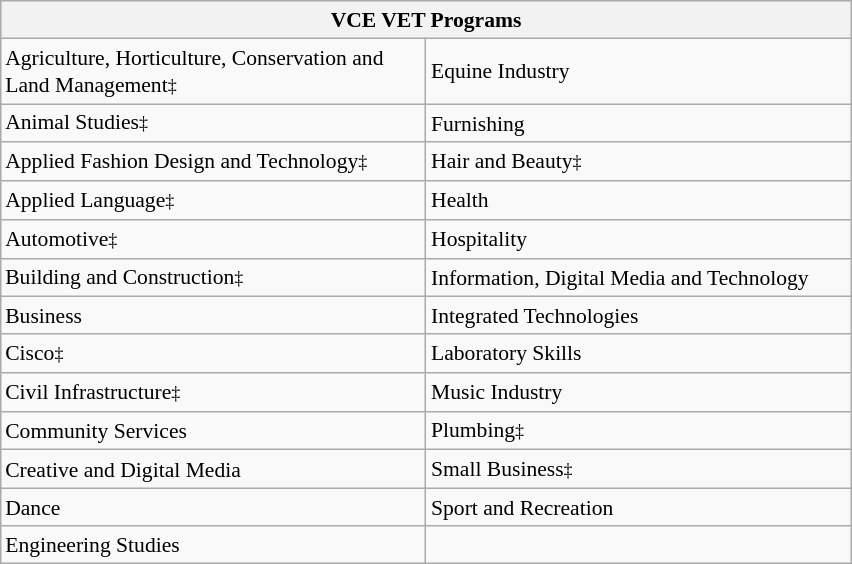<table class="wikitable mw-collapsible mw-collapsed" style="margin:0.5em auto; font-size:90%; line-height:1.25em;" width="45%">
<tr>
<th width="50%" colspan="2">VCE VET Programs</th>
</tr>
<tr style="text-align:center;">
<td width="50%" align="left">Agriculture, Horticulture, Conservation and Land Management<small>‡</small></td>
<td style="text-align:left;">Equine Industry</td>
</tr>
<tr style="text-align:center;">
<td style="text-align:left;">Animal Studies<small>‡</small></td>
<td style="text-align:left;">Furnishing</td>
</tr>
<tr style="text-align:center;">
<td style="text-align:left;">Applied Fashion Design and Technology<small>‡</small></td>
<td style="text-align:left;">Hair and Beauty<small>‡</small></td>
</tr>
<tr style="text-align:center;">
<td style="text-align:left;">Applied Language<small>‡</small></td>
<td style="text-align:left;">Health</td>
</tr>
<tr style="text-align:center;">
<td style="text-align:left;">Automotive<small>‡</small></td>
<td style="text-align:left;">Hospitality</td>
</tr>
<tr style="text-align:center;">
<td style="text-align:left;">Building and Construction<small>‡</small></td>
<td style="text-align:left;">Information, Digital Media and Technology</td>
</tr>
<tr style="text-align:center;">
<td style="text-align:left;">Business</td>
<td style="text-align:left;">Integrated Technologies</td>
</tr>
<tr style="text-align:center;">
<td style="text-align:left;">Cisco<small>‡</small></td>
<td style="text-align:left;">Laboratory Skills</td>
</tr>
<tr style="text-align:center;">
<td style="text-align:left;">Civil Infrastructure<small>‡</small></td>
<td style="text-align:left;">Music Industry</td>
</tr>
<tr style="text-align:center;">
<td style="text-align:left;">Community Services</td>
<td style="text-align:left;">Plumbing<small>‡</small></td>
</tr>
<tr style="text-align:center;">
<td style="text-align:left;">Creative and Digital Media</td>
<td style="text-align:left;">Small Business<small>‡</small></td>
</tr>
<tr style="text-align:center;">
<td style="text-align:left;">Dance</td>
<td style="text-align:left;">Sport and Recreation</td>
</tr>
<tr style="text-align:center;">
<td style="text-align:left;">Engineering Studies</td>
<td style="text-align:left;"></td>
</tr>
</table>
